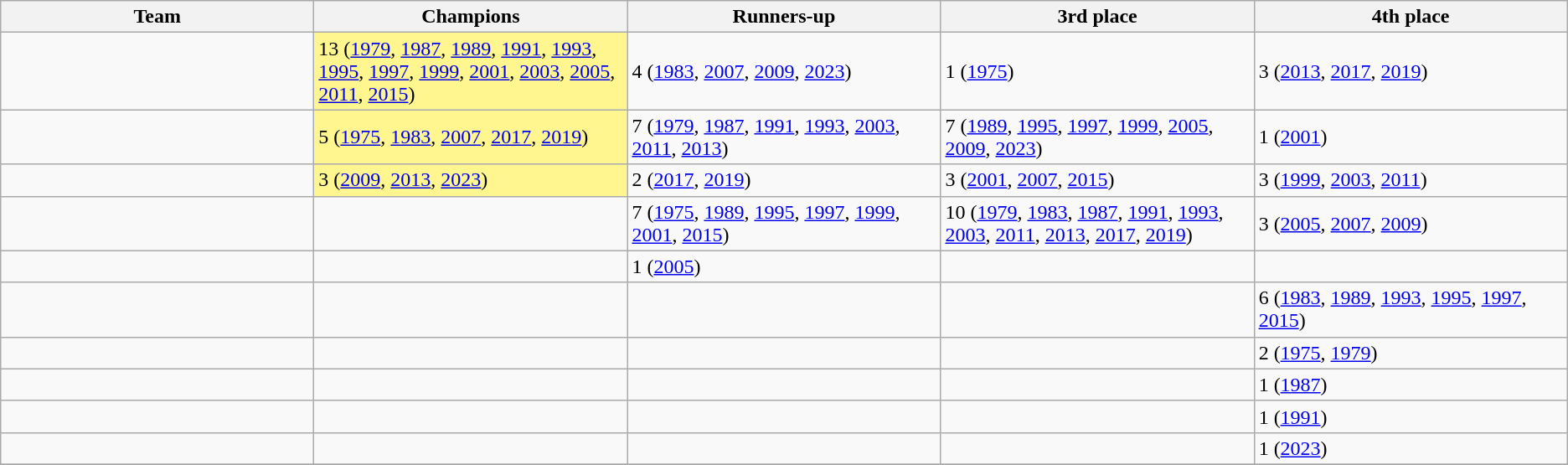<table class="wikitable";>
<tr>
<th style="width:20%">Team</th>
<th style="width:20%">Champions</th>
<th style="width:20%">Runners-up</th>
<th style="width:20%">3rd place</th>
<th style="width:20%">4th place</th>
</tr>
<tr>
<td></td>
<td style=background:#FFF68F>13 (<a href='#'>1979</a>, <a href='#'>1987</a>, <a href='#'>1989</a>, <a href='#'>1991</a>, <a href='#'>1993</a>, <a href='#'>1995</a>, <a href='#'>1997</a>, <a href='#'>1999</a>, <a href='#'>2001</a>, <a href='#'>2003</a>, <a href='#'>2005</a>, <a href='#'>2011</a>, <a href='#'>2015</a>)</td>
<td>4 (<a href='#'>1983</a>, <a href='#'>2007</a>, <a href='#'>2009</a>, <a href='#'>2023</a>)</td>
<td>1 (<a href='#'>1975</a>)</td>
<td>3 (<a href='#'>2013</a>, <a href='#'>2017</a>, <a href='#'>2019</a>)</td>
</tr>
<tr>
<td></td>
<td style=background:#FFF68F>5 (<a href='#'>1975</a>, <a href='#'>1983</a>, <a href='#'>2007</a>, <a href='#'>2017</a>, <a href='#'>2019</a>)</td>
<td>7 (<a href='#'>1979</a>, <a href='#'>1987</a>, <a href='#'>1991</a>, <a href='#'>1993</a>, <a href='#'>2003</a>, <a href='#'>2011</a>, <a href='#'>2013</a>)</td>
<td>7 (<a href='#'>1989</a>, <a href='#'>1995</a>, <a href='#'>1997</a>, <a href='#'>1999</a>, <a href='#'>2005</a>, <a href='#'>2009</a>, <a href='#'>2023</a>)</td>
<td>1 (<a href='#'>2001</a>)</td>
</tr>
<tr>
<td></td>
<td style=background:#FFF68F>3 (<a href='#'>2009</a>, <a href='#'>2013</a>, <a href='#'>2023</a>)</td>
<td>2 (<a href='#'>2017</a>, <a href='#'>2019</a>)</td>
<td>3 (<a href='#'>2001</a>, <a href='#'>2007</a>, <a href='#'>2015</a>)</td>
<td>3 (<a href='#'>1999</a>, <a href='#'>2003</a>, <a href='#'>2011</a>)</td>
</tr>
<tr>
<td></td>
<td></td>
<td>7 (<a href='#'>1975</a>, <a href='#'>1989</a>, <a href='#'>1995</a>, <a href='#'>1997</a>, <a href='#'>1999</a>, <a href='#'>2001</a>, <a href='#'>2015</a>)</td>
<td>10 (<a href='#'>1979</a>, <a href='#'>1983</a>, <a href='#'>1987</a>, <a href='#'>1991</a>, <a href='#'>1993</a>, <a href='#'>2003</a>, <a href='#'>2011</a>, <a href='#'>2013</a>, <a href='#'>2017</a>, <a href='#'>2019</a>)</td>
<td>3 (<a href='#'>2005</a>, <a href='#'>2007</a>, <a href='#'>2009</a>)</td>
</tr>
<tr>
<td></td>
<td></td>
<td>1 (<a href='#'>2005</a>)</td>
<td></td>
<td></td>
</tr>
<tr>
<td></td>
<td></td>
<td></td>
<td></td>
<td>6 (<a href='#'>1983</a>, <a href='#'>1989</a>, <a href='#'>1993</a>, <a href='#'>1995</a>, <a href='#'>1997</a>, <a href='#'>2015</a>)</td>
</tr>
<tr>
<td></td>
<td></td>
<td></td>
<td></td>
<td>2 (<a href='#'>1975</a>, <a href='#'>1979</a>)</td>
</tr>
<tr>
<td></td>
<td></td>
<td></td>
<td></td>
<td>1 (<a href='#'>1987</a>)</td>
</tr>
<tr>
<td></td>
<td></td>
<td></td>
<td></td>
<td>1 (<a href='#'>1991</a>)</td>
</tr>
<tr>
<td></td>
<td></td>
<td></td>
<td></td>
<td>1 (<a href='#'>2023</a>)</td>
</tr>
<tr>
</tr>
</table>
